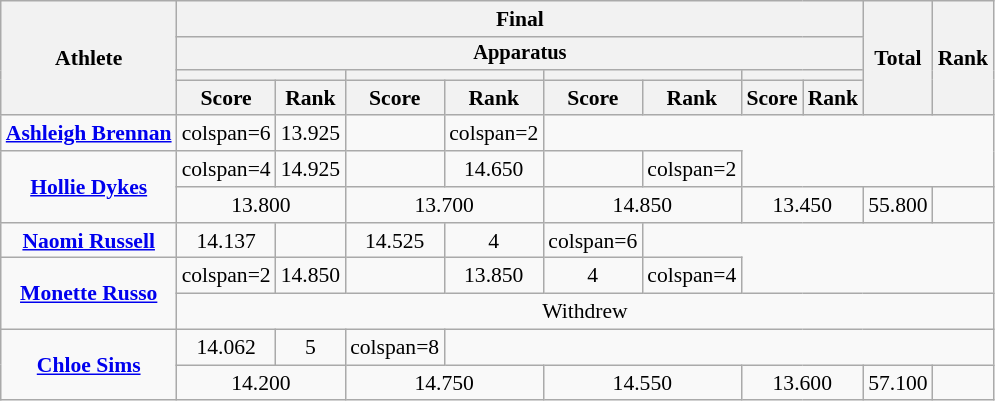<table class="wikitable" style="font-size:90%;text-align:center">
<tr>
<th Rowspan=4>Athlete</th>
<th colspan=8>Final</th>
<th rowspan=4>Total</th>
<th rowspan=4>Rank</th>
</tr>
<tr style="font-size:95%">
<th colspan = "8">Apparatus</th>
</tr>
<tr style="font-size:95%">
<th colspan=2></th>
<th colspan=2></th>
<th colspan=2></th>
<th colspan=2></th>
</tr>
<tr>
<th>Score</th>
<th>Rank</th>
<th>Score</th>
<th>Rank</th>
<th>Score</th>
<th>Rank</th>
<th>Score</th>
<th>Rank</th>
</tr>
<tr>
<td><strong><a href='#'>Ashleigh Brennan</a></strong></td>
<td>colspan=6 </td>
<td>13.925</td>
<td></td>
<td>colspan=2 </td>
</tr>
<tr>
<td rowspan=2><strong><a href='#'>Hollie Dykes</a></strong></td>
<td>colspan=4 </td>
<td>14.925</td>
<td></td>
<td>14.650</td>
<td></td>
<td>colspan=2 </td>
</tr>
<tr>
<td colspan=2>13.800</td>
<td colspan=2>13.700</td>
<td colspan=2>14.850</td>
<td colspan=2>13.450</td>
<td>55.800</td>
<td></td>
</tr>
<tr>
<td><strong><a href='#'>Naomi Russell</a></strong></td>
<td>14.137</td>
<td></td>
<td>14.525</td>
<td>4</td>
<td>colspan=6 </td>
</tr>
<tr>
<td rowspan=2><strong><a href='#'>Monette Russo</a></strong></td>
<td>colspan=2 </td>
<td>14.850</td>
<td></td>
<td>13.850</td>
<td>4</td>
<td>colspan=4 </td>
</tr>
<tr>
<td colspan=10>Withdrew</td>
</tr>
<tr>
<td rowspan=2><strong><a href='#'>Chloe Sims</a></strong></td>
<td>14.062</td>
<td>5</td>
<td>colspan=8 </td>
</tr>
<tr>
<td colspan=2>14.200</td>
<td colspan=2>14.750</td>
<td colspan=2>14.550</td>
<td colspan=2>13.600</td>
<td>57.100</td>
<td></td>
</tr>
</table>
